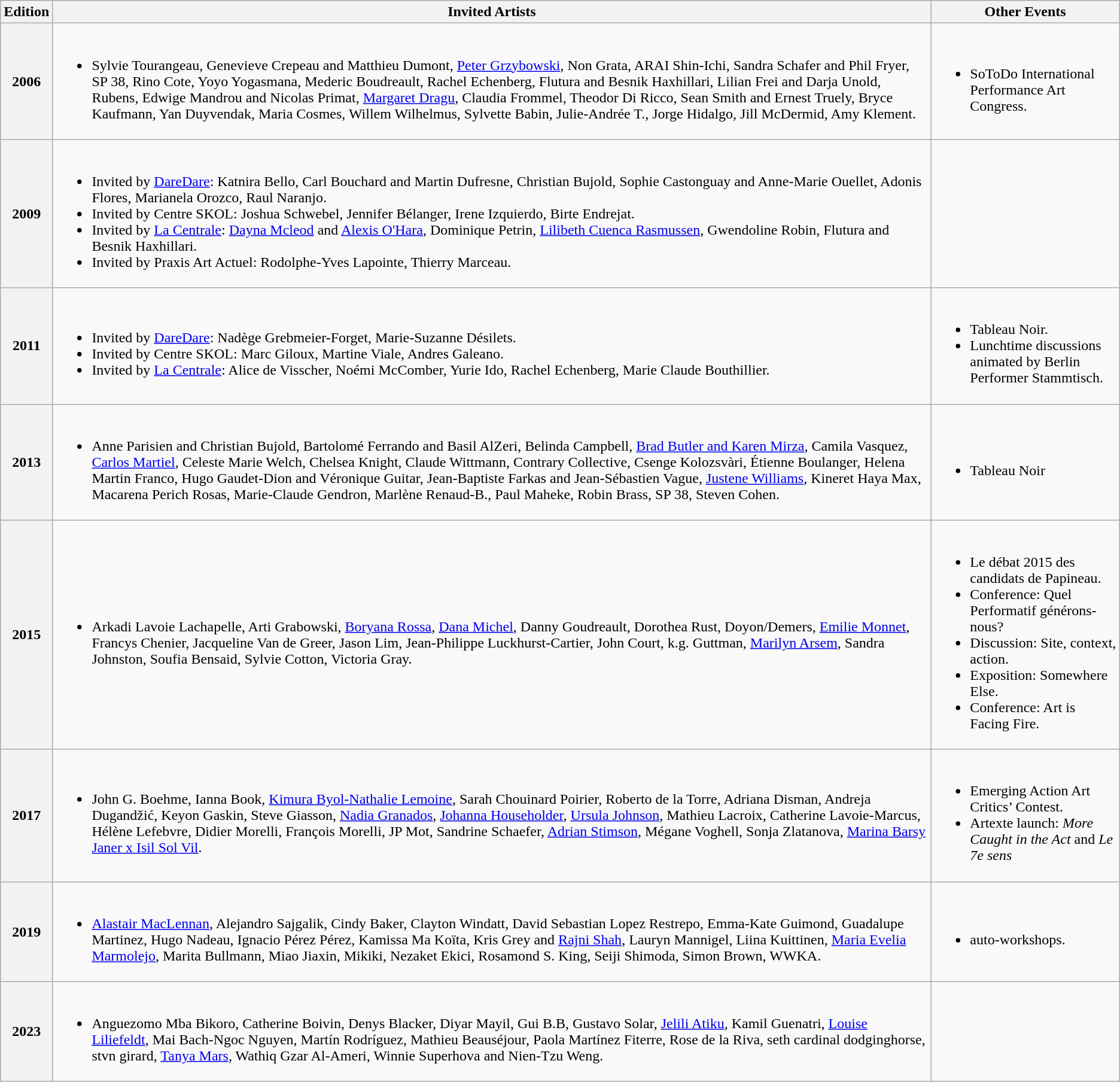<table class="wikitable">
<tr>
<th>Edition</th>
<th>Invited Artists</th>
<th>Other Events</th>
</tr>
<tr>
<th>2006</th>
<td><br><ul><li>Sylvie Tourangeau, Genevieve Crepeau and Matthieu Dumont, <a href='#'>Peter Grzybowski</a>, Non Grata, ARAI Shin-Ichi, Sandra Schafer and Phil Fryer, SP 38, Rino Cote, Yoyo Yogasmana, Mederic Boudreault, Rachel Echenberg, Flutura and Besnik Haxhillari, Lilian Frei and Darja Unold, Rubens, Edwige Mandrou and Nicolas Primat, <a href='#'>Margaret Dragu</a>, Claudia Frommel, Theodor Di Ricco, Sean Smith and Ernest Truely, Bryce Kaufmann, Yan Duyvendak, Maria Cosmes, Willem Wilhelmus, Sylvette Babin, Julie-Andrée T., Jorge Hidalgo, Jill McDermid, Amy Klement.</li></ul></td>
<td><br><ul><li>SoToDo International Performance Art Congress.</li></ul></td>
</tr>
<tr>
<th>2009</th>
<td><br><ul><li>Invited by <a href='#'>DareDare</a>: Katnira Bello, Carl Bouchard and Martin Dufresne, Christian Bujold, Sophie Castonguay and Anne-Marie Ouellet, Adonis Flores, Marianela Orozco, Raul Naranjo.</li><li>Invited by Centre SKOL: Joshua Schwebel, Jennifer Bélanger, Irene Izquierdo, Birte Endrejat.</li><li>Invited by <a href='#'>La Centrale</a>: <a href='#'>Dayna Mcleod</a> and <a href='#'>Alexis O'Hara</a>, Dominique Petrin, <a href='#'>Lilibeth Cuenca Rasmussen</a>, Gwendoline Robin, Flutura and Besnik Haxhillari.</li><li>Invited by Praxis Art Actuel: Rodolphe-Yves Lapointe, Thierry Marceau.</li></ul></td>
<td></td>
</tr>
<tr>
<th>2011</th>
<td><br><ul><li>Invited by <a href='#'>DareDare</a>: Nadège Grebmeier-Forget, Marie-Suzanne Désilets.</li><li>Invited by Centre SKOL: Marc Giloux, Martine Viale, Andres Galeano.</li><li>Invited by <a href='#'>La Centrale</a>: Alice de Visscher, Noémi McComber, Yurie Ido, Rachel Echenberg, Marie Claude Bouthillier.</li></ul></td>
<td><br><ul><li>Tableau Noir.</li><li>Lunchtime discussions animated by Berlin Performer Stammtisch.</li></ul></td>
</tr>
<tr>
<th>2013</th>
<td><br><ul><li>Anne Parisien and Christian Bujold, Bartolomé Ferrando and Basil AlZeri, Belinda Campbell, <a href='#'>Brad Butler and Karen Mirza</a>, Camila Vasquez, <a href='#'>Carlos Martiel</a>, Celeste Marie Welch, Chelsea Knight, Claude Wittmann, Contrary Collective, Csenge Kolozsvàri, Étienne Boulanger, Helena Martin Franco, Hugo Gaudet-Dion and Véronique Guitar, Jean-Baptiste Farkas and Jean-Sébastien Vague, <a href='#'>Justene Williams</a>, Kineret Haya Max, Macarena Perich Rosas, Marie-Claude Gendron, Marlène Renaud-B., Paul Maheke, Robin Brass, SP 38, Steven Cohen.</li></ul></td>
<td><br><ul><li>Tableau Noir</li></ul></td>
</tr>
<tr>
<th>2015</th>
<td><br><ul><li>Arkadi Lavoie Lachapelle, Arti Grabowski, <a href='#'>Boryana Rossa</a>, <a href='#'>Dana Michel</a>, Danny Goudreault, Dorothea Rust, Doyon/Demers, <a href='#'>Emilie Monnet</a>, Francys Chenier, Jacqueline Van de Greer, Jason Lim, Jean-Philippe Luckhurst-Cartier, John Court, k.g. Guttman, <a href='#'>Marilyn Arsem</a>, Sandra Johnston, Soufia Bensaid, Sylvie Cotton, Victoria Gray.</li></ul></td>
<td><br><ul><li>Le débat 2015 des candidats de Papineau.</li><li>Conference: Quel Performatif générons-nous?</li><li>Discussion: Site, context, action.</li><li>Exposition: Somewhere Else.</li><li>Conference: Art is Facing Fire.</li></ul></td>
</tr>
<tr>
<th>2017</th>
<td><br><ul><li>John G. Boehme, Ianna Book, <a href='#'>Kimura Byol-Nathalie Lemoine</a>, Sarah Chouinard Poirier, Roberto de la Torre, Adriana Disman, Andreja Dugandžić, Keyon Gaskin, Steve Giasson, <a href='#'>Nadia Granados</a>, <a href='#'>Johanna Householder</a>, <a href='#'>Ursula Johnson</a>, Mathieu Lacroix, Catherine Lavoie-Marcus, Hélène Lefebvre, Didier Morelli, François Morelli, JP Mot, Sandrine Schaefer, <a href='#'>Adrian Stimson</a>, Mégane Voghell, Sonja Zlatanova, <a href='#'>Marina Barsy Janer x Isil Sol Vil</a>.</li></ul></td>
<td><br><ul><li>Emerging Action Art Critics’ Contest.</li><li>Artexte launch: <em>More Caught in the Act</em> and <em>Le 7e sens</em></li></ul></td>
</tr>
<tr>
<th>2019</th>
<td><br><ul><li><a href='#'>Alastair MacLennan</a>, Alejandro Sajgalik, Cindy Baker, Clayton Windatt, David Sebastian Lopez Restrepo, Emma-Kate Guimond, Guadalupe Martinez, Hugo Nadeau, Ignacio Pérez Pérez, Kamissa Ma Koïta, Kris Grey and <a href='#'>Rajni Shah</a>, Lauryn Mannigel, Liina Kuittinen, <a href='#'>Maria Evelia Marmolejo</a>, Marita Bullmann, Miao Jiaxin, Mikiki, Nezaket Ekici, Rosamond S. King, Seiji Shimoda, Simon Brown, WWKA.</li></ul></td>
<td><br><ul><li>auto-workshops.</li></ul></td>
</tr>
<tr>
<th>2023</th>
<td><br><ul><li>Anguezomo Mba Bikoro, Catherine Boivin, Denys Blacker, Diyar Mayil, Gui B.B, Gustavo Solar, <a href='#'>Jelili Atiku</a>, Kamil Guenatri, <a href='#'>Louise Liliefeldt</a>, Mai Bach-Ngoc Nguyen, Martín Rodríguez, Mathieu Beauséjour, Paola Martínez Fiterre, Rose de la Riva, seth cardinal dodginghorse, stvn girard, <a href='#'>Tanya Mars</a>, Wathiq Gzar Al-Ameri, Winnie Superhova and Nien-Tzu Weng.</li></ul></td>
</tr>
</table>
